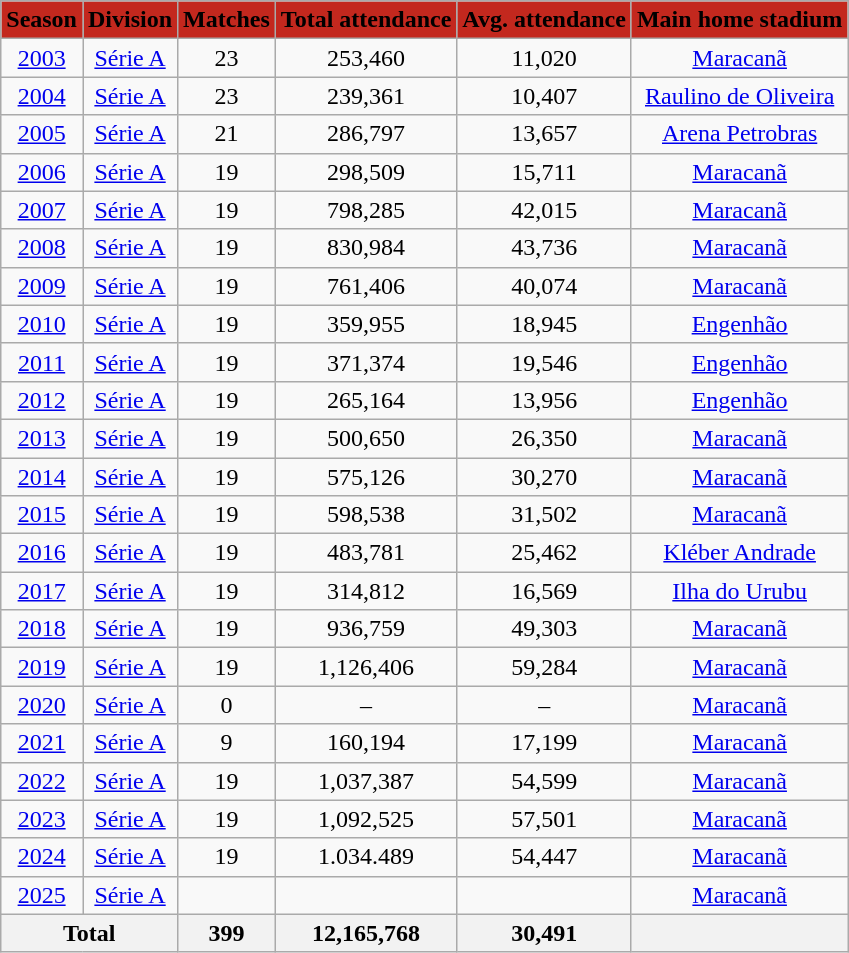<table class="wikitable">
<tr style="background:#C3281E; text-align:center;">
<td><span><strong>Season</strong></span></td>
<td><span><strong>Division</strong></span></td>
<td><span><strong>Matches</strong></span></td>
<td><span><strong>Total attendance</strong></span></td>
<td><span><strong>Avg. attendance</strong></span></td>
<td><span><strong>Main home stadium</strong></span></td>
</tr>
<tr>
<td align=center><a href='#'>2003</a></td>
<td align=center><a href='#'>Série A</a></td>
<td align=center>23</td>
<td align=center>253,460</td>
<td align=center>11,020</td>
<td align=center><a href='#'>Maracanã</a></td>
</tr>
<tr>
<td align=center><a href='#'>2004</a></td>
<td align=center><a href='#'>Série A</a></td>
<td align=center>23</td>
<td align=center>239,361</td>
<td align=center>10,407</td>
<td align=center><a href='#'>Raulino de Oliveira</a></td>
</tr>
<tr>
<td align=center><a href='#'>2005</a></td>
<td align=center><a href='#'>Série A</a></td>
<td align=center>21</td>
<td align=center>286,797</td>
<td align=center>13,657</td>
<td align=center><a href='#'>Arena Petrobras</a></td>
</tr>
<tr>
<td align=center><a href='#'>2006</a></td>
<td align=center><a href='#'>Série A</a></td>
<td align=center>19</td>
<td align=center>298,509</td>
<td align=center>15,711</td>
<td align=center><a href='#'>Maracanã</a></td>
</tr>
<tr>
<td align=center><a href='#'>2007</a></td>
<td align=center><a href='#'>Série A</a></td>
<td align=center>19</td>
<td align=center>798,285</td>
<td align=center>42,015</td>
<td align=center><a href='#'>Maracanã</a></td>
</tr>
<tr>
<td align=center><a href='#'>2008</a></td>
<td align=center><a href='#'>Série A</a></td>
<td align=center>19</td>
<td align=center>830,984</td>
<td align=center>43,736</td>
<td align=center><a href='#'>Maracanã</a></td>
</tr>
<tr>
<td align=center><a href='#'>2009</a></td>
<td align=center><a href='#'>Série A</a></td>
<td align=center>19</td>
<td align=center>761,406</td>
<td align=center>40,074</td>
<td align=center><a href='#'>Maracanã</a></td>
</tr>
<tr>
<td align=center><a href='#'>2010</a></td>
<td align=center><a href='#'>Série A</a></td>
<td align=center>19</td>
<td align=center>359,955</td>
<td align=center>18,945</td>
<td align=center><a href='#'>Engenhão</a></td>
</tr>
<tr>
<td align=center><a href='#'>2011</a></td>
<td align=center><a href='#'>Série A</a></td>
<td align=center>19</td>
<td align=center>371,374</td>
<td align=center>19,546</td>
<td align=center><a href='#'>Engenhão</a></td>
</tr>
<tr>
<td align=center><a href='#'>2012</a></td>
<td align=center><a href='#'>Série A</a></td>
<td align=center>19</td>
<td align=center>265,164</td>
<td align=center>13,956</td>
<td align=center><a href='#'>Engenhão</a></td>
</tr>
<tr>
<td align=center><a href='#'>2013</a></td>
<td align=center><a href='#'>Série A</a></td>
<td align=center>19</td>
<td align=center>500,650</td>
<td align=center>26,350</td>
<td align=center><a href='#'>Maracanã</a></td>
</tr>
<tr>
<td align=center><a href='#'>2014</a></td>
<td align=center><a href='#'>Série A</a></td>
<td align=center>19</td>
<td align=center>575,126</td>
<td align=center>30,270</td>
<td align=center><a href='#'>Maracanã</a></td>
</tr>
<tr>
<td align=center><a href='#'>2015</a></td>
<td align=center><a href='#'>Série A</a></td>
<td align=center>19</td>
<td align=center>598,538</td>
<td align=center>31,502</td>
<td align=center><a href='#'>Maracanã</a></td>
</tr>
<tr>
<td align=center><a href='#'>2016</a></td>
<td align=center><a href='#'>Série A</a></td>
<td align=center>19</td>
<td align=center>483,781</td>
<td align=center>25,462</td>
<td align=center><a href='#'>Kléber Andrade</a></td>
</tr>
<tr>
<td align=center><a href='#'>2017</a></td>
<td align=center><a href='#'>Série A</a></td>
<td align=center>19</td>
<td align=center>314,812</td>
<td align=center>16,569</td>
<td align=center><a href='#'>Ilha do Urubu</a></td>
</tr>
<tr>
<td align=center><a href='#'>2018</a></td>
<td align=center><a href='#'>Série A</a></td>
<td align=center>19</td>
<td align=center>936,759</td>
<td align=center>49,303</td>
<td align=center><a href='#'>Maracanã</a></td>
</tr>
<tr>
<td align=center><a href='#'>2019</a></td>
<td align=center><a href='#'>Série A</a></td>
<td align=center>19</td>
<td align=center>1,126,406</td>
<td align=center>59,284</td>
<td align=center><a href='#'>Maracanã</a></td>
</tr>
<tr>
<td align=center><a href='#'>2020</a></td>
<td align=center><a href='#'>Série A</a></td>
<td align=center>0</td>
<td align=center>–</td>
<td align=center>–</td>
<td align=center><a href='#'>Maracanã</a></td>
</tr>
<tr>
<td align=center><a href='#'>2021</a></td>
<td align=center><a href='#'>Série A</a></td>
<td align=center>9</td>
<td align=center>160,194</td>
<td align=center>17,199</td>
<td align=center><a href='#'>Maracanã</a></td>
</tr>
<tr>
<td align=center><a href='#'>2022</a></td>
<td align=center><a href='#'>Série A</a></td>
<td align=center>19</td>
<td align=center>1,037,387</td>
<td align=center>54,599</td>
<td align=center><a href='#'>Maracanã</a></td>
</tr>
<tr>
<td align=center><a href='#'>2023</a></td>
<td align=center><a href='#'>Série A</a></td>
<td align=center>19</td>
<td align=center>1,092,525</td>
<td align=center>57,501</td>
<td align=center><a href='#'>Maracanã</a></td>
</tr>
<tr>
<td align=center><a href='#'>2024</a></td>
<td align=center><a href='#'>Série A</a></td>
<td align=center>19</td>
<td align=center>1.034.489</td>
<td align=center>54,447</td>
<td align=center><a href='#'>Maracanã</a></td>
</tr>
<tr>
<td align=center><a href='#'>2025</a></td>
<td align=center><a href='#'>Série A</a></td>
<td align=center></td>
<td align=center></td>
<td align=center></td>
<td align=center><a href='#'>Maracanã</a></td>
</tr>
<tr>
<th colspan="2">Total</th>
<th>399</th>
<th>12,165,768</th>
<th>30,491</th>
<th></th>
</tr>
</table>
